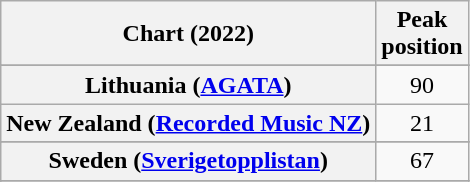<table class="wikitable sortable plainrowheaders" style="text-align:center">
<tr>
<th scope="col">Chart (2022)</th>
<th scope="col">Peak<br>position</th>
</tr>
<tr>
</tr>
<tr>
</tr>
<tr>
</tr>
<tr>
</tr>
<tr>
</tr>
<tr>
<th scope="row">Lithuania (<a href='#'>AGATA</a>)</th>
<td>90</td>
</tr>
<tr>
<th scope="row">New Zealand (<a href='#'>Recorded Music NZ</a>)</th>
<td>21</td>
</tr>
<tr>
</tr>
<tr>
</tr>
<tr>
<th scope="row">Sweden (<a href='#'>Sverigetopplistan</a>)</th>
<td>67</td>
</tr>
<tr>
</tr>
<tr>
</tr>
<tr>
</tr>
</table>
